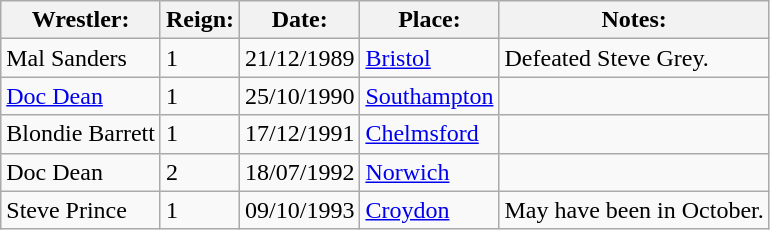<table class="wikitable">
<tr>
<th><strong>Wrestler:</strong></th>
<th><strong>Reign:</strong></th>
<th><strong>Date:</strong></th>
<th><strong>Place:</strong></th>
<th><strong>Notes:</strong></th>
</tr>
<tr>
<td>Mal Sanders</td>
<td>1</td>
<td>21/12/1989</td>
<td><a href='#'>Bristol</a></td>
<td>Defeated Steve Grey.</td>
</tr>
<tr>
<td><a href='#'>Doc Dean</a></td>
<td>1</td>
<td>25/10/1990</td>
<td><a href='#'>Southampton</a></td>
<td></td>
</tr>
<tr>
<td>Blondie Barrett</td>
<td>1</td>
<td>17/12/1991</td>
<td><a href='#'>Chelmsford</a></td>
<td></td>
</tr>
<tr>
<td>Doc Dean</td>
<td>2</td>
<td>18/07/1992</td>
<td><a href='#'>Norwich</a></td>
<td></td>
</tr>
<tr>
<td>Steve Prince</td>
<td>1</td>
<td>09/10/1993</td>
<td><a href='#'>Croydon</a></td>
<td>May have been in October.</td>
</tr>
</table>
